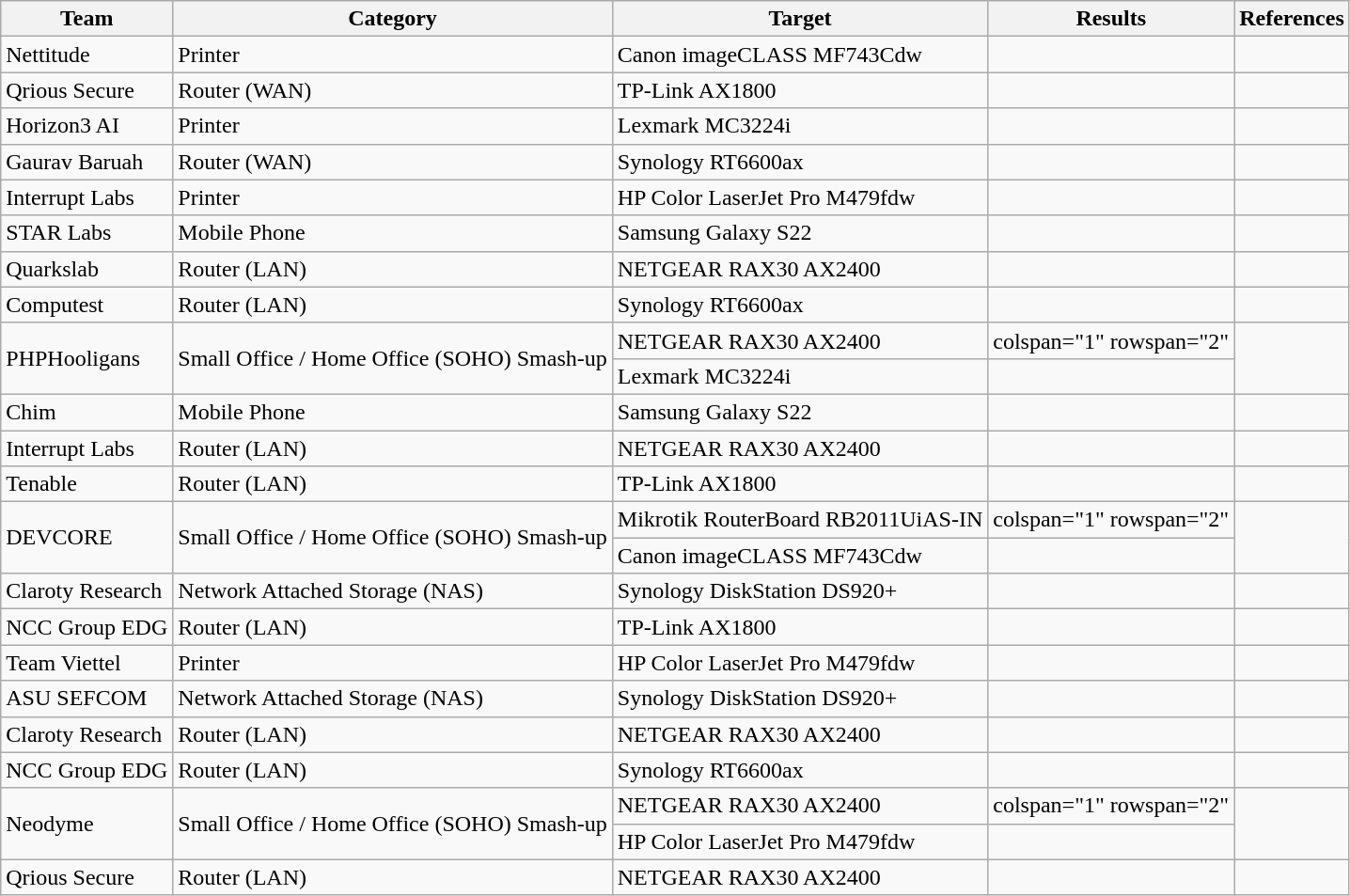<table class="wikitable mw-collapsible">
<tr>
<th>Team</th>
<th>Category</th>
<th>Target</th>
<th>Results</th>
<th>References</th>
</tr>
<tr>
<td>Nettitude</td>
<td>Printer</td>
<td>Canon imageCLASS MF743Cdw</td>
<td></td>
<td></td>
</tr>
<tr>
<td>Qrious Secure</td>
<td>Router (WAN)</td>
<td>TP-Link AX1800</td>
<td></td>
<td></td>
</tr>
<tr>
<td>Horizon3 AI</td>
<td>Printer</td>
<td>Lexmark MC3224i</td>
<td></td>
<td></td>
</tr>
<tr>
<td>Gaurav Baruah</td>
<td>Router (WAN)</td>
<td>Synology RT6600ax</td>
<td></td>
<td></td>
</tr>
<tr>
<td>Interrupt Labs</td>
<td>Printer</td>
<td>HP Color LaserJet Pro M479fdw</td>
<td></td>
<td></td>
</tr>
<tr>
<td>STAR Labs</td>
<td>Mobile Phone</td>
<td>Samsung Galaxy S22</td>
<td></td>
<td></td>
</tr>
<tr>
<td>Quarkslab</td>
<td>Router (LAN)</td>
<td>NETGEAR RAX30 AX2400</td>
<td></td>
<td></td>
</tr>
<tr>
<td>Computest</td>
<td>Router (LAN)</td>
<td>Synology RT6600ax</td>
<td></td>
<td></td>
</tr>
<tr>
<td colspan="1" rowspan="2">PHPHooligans</td>
<td colspan="1" rowspan="2">Small Office / Home Office (SOHO) Smash-up</td>
<td>NETGEAR RAX30 AX2400</td>
<td>colspan="1" rowspan="2" </td>
<td rowspan="2"></td>
</tr>
<tr>
<td>Lexmark MC3224i</td>
</tr>
<tr>
<td>Chim</td>
<td>Mobile Phone</td>
<td>Samsung Galaxy S22</td>
<td></td>
<td></td>
</tr>
<tr>
<td>Interrupt Labs</td>
<td>Router (LAN)</td>
<td>NETGEAR RAX30 AX2400</td>
<td></td>
<td></td>
</tr>
<tr>
<td>Tenable</td>
<td>Router (LAN)</td>
<td>TP-Link AX1800</td>
<td></td>
<td></td>
</tr>
<tr>
<td colspan="1" rowspan="2">DEVCORE</td>
<td colspan="1" rowspan="2">Small Office / Home Office (SOHO) Smash-up</td>
<td>Mikrotik RouterBoard RB2011UiAS-IN</td>
<td>colspan="1" rowspan="2" </td>
<td rowspan="2"></td>
</tr>
<tr>
<td>Canon imageCLASS MF743Cdw</td>
</tr>
<tr>
<td>Claroty Research</td>
<td>Network Attached Storage (NAS)</td>
<td>Synology DiskStation DS920+</td>
<td></td>
<td></td>
</tr>
<tr>
<td>NCC Group EDG</td>
<td>Router (LAN)</td>
<td>TP-Link AX1800</td>
<td></td>
<td></td>
</tr>
<tr>
<td>Team Viettel</td>
<td>Printer</td>
<td>HP Color LaserJet Pro M479fdw</td>
<td></td>
<td></td>
</tr>
<tr>
<td>ASU SEFCOM</td>
<td>Network Attached Storage (NAS)</td>
<td>Synology DiskStation DS920+</td>
<td></td>
<td></td>
</tr>
<tr>
<td>Claroty Research</td>
<td>Router (LAN)</td>
<td>NETGEAR RAX30 AX2400</td>
<td></td>
<td></td>
</tr>
<tr>
<td>NCC Group EDG</td>
<td>Router (LAN)</td>
<td>Synology RT6600ax</td>
<td></td>
<td></td>
</tr>
<tr>
<td colspan="1" rowspan="2">Neodyme</td>
<td colspan="1" rowspan="2">Small Office / Home Office (SOHO) Smash-up</td>
<td>NETGEAR RAX30 AX2400</td>
<td>colspan="1" rowspan="2" </td>
<td rowspan="2"></td>
</tr>
<tr>
<td>HP Color LaserJet Pro M479fdw</td>
</tr>
<tr>
<td>Qrious Secure</td>
<td>Router (LAN)</td>
<td>NETGEAR RAX30 AX2400</td>
<td></td>
<td></td>
</tr>
</table>
